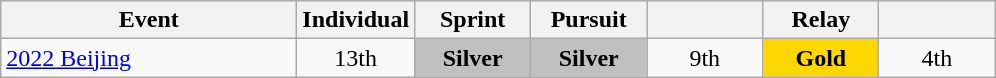<table class="wikitable" style="text-align: center;">
<tr ">
<th style="width:190px;">Event</th>
<th style="width:70px;">Individual</th>
<th style="width:70px;">Sprint</th>
<th style="width:70px;">Pursuit</th>
<th style="width:70px;"></th>
<th style="width:70px;">Relay</th>
<th style="width:70px;"></th>
</tr>
<tr>
<td align=left> <a href='#'>2022 Beijing</a></td>
<td>13th</td>
<td style="background:silver;"><strong>Silver</strong></td>
<td style="background:silver;"><strong>Silver</strong></td>
<td>9th</td>
<td style="background:gold"><strong>Gold</strong></td>
<td>4th</td>
</tr>
</table>
